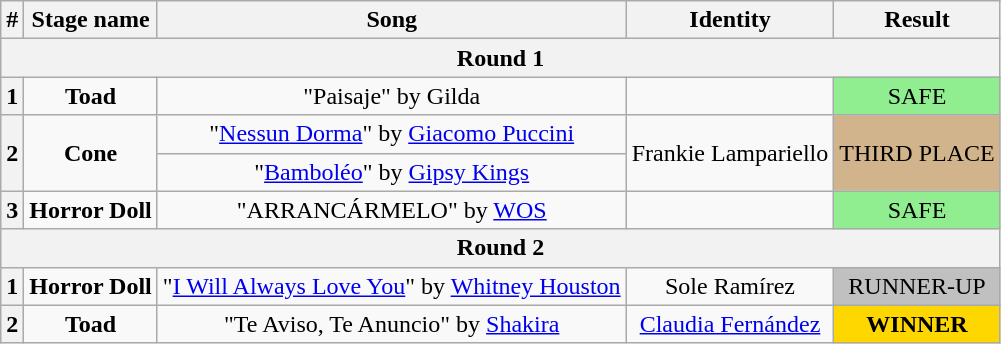<table class="wikitable plainrowheaders" style="text-align: center;">
<tr>
<th>#</th>
<th>Stage name</th>
<th>Song</th>
<th>Identity</th>
<th>Result</th>
</tr>
<tr>
<th colspan=5>Round 1</th>
</tr>
<tr>
<th><strong>1</strong></th>
<td><strong>Toad</strong></td>
<td>"Paisaje" by Gilda</td>
<td></td>
<td bgcolor="lightgreen">SAFE</td>
</tr>
<tr>
<th rowspan="2">2</th>
<td rowspan="2"><strong>Cone</strong></td>
<td>"<a href='#'>Nessun Dorma</a>" by <a href='#'>Giacomo Puccini</a></td>
<td rowspan="2">Frankie Lampariello</td>
<td rowspan="2" bgcolor="tan">THIRD PLACE</td>
</tr>
<tr>
<td>"<a href='#'>Bamboléo</a>" by <a href='#'>Gipsy Kings</a></td>
</tr>
<tr>
<th><strong>3</strong></th>
<td><strong>Horror Doll</strong></td>
<td>"ARRANCÁRMELO" by <a href='#'>WOS</a></td>
<td></td>
<td bgcolor="lightgreen">SAFE</td>
</tr>
<tr>
<th colspan=5>Round 2</th>
</tr>
<tr>
<th><strong>1</strong></th>
<td><strong>Horror Doll</strong></td>
<td>"<a href='#'>I Will Always Love You</a>" by <a href='#'>Whitney Houston</a></td>
<td>Sole Ramírez</td>
<td bgcolor="silver">RUNNER-UP</td>
</tr>
<tr>
<th>2</th>
<td><strong>Toad</strong></td>
<td>"Te Aviso, Te Anuncio" by <a href='#'>Shakira</a></td>
<td><a href='#'>Claudia Fernández</a></td>
<td bgcolor="gold"><strong>WINNER</strong></td>
</tr>
</table>
